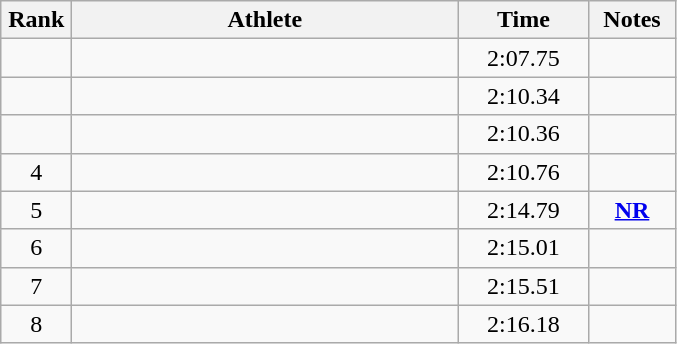<table class="wikitable" style="text-align:center">
<tr>
<th width=40>Rank</th>
<th width=250>Athlete</th>
<th width=80>Time</th>
<th width=50>Notes</th>
</tr>
<tr>
<td></td>
<td align=left></td>
<td>2:07.75</td>
<td></td>
</tr>
<tr>
<td></td>
<td align=left></td>
<td>2:10.34</td>
<td></td>
</tr>
<tr>
<td></td>
<td align=left></td>
<td>2:10.36</td>
<td></td>
</tr>
<tr>
<td>4</td>
<td align=left></td>
<td>2:10.76</td>
<td></td>
</tr>
<tr>
<td>5</td>
<td align=left></td>
<td>2:14.79</td>
<td><strong><a href='#'>NR</a></strong></td>
</tr>
<tr>
<td>6</td>
<td align=left></td>
<td>2:15.01</td>
<td></td>
</tr>
<tr>
<td>7</td>
<td align=left></td>
<td>2:15.51</td>
<td></td>
</tr>
<tr>
<td>8</td>
<td align=left></td>
<td>2:16.18</td>
<td></td>
</tr>
</table>
